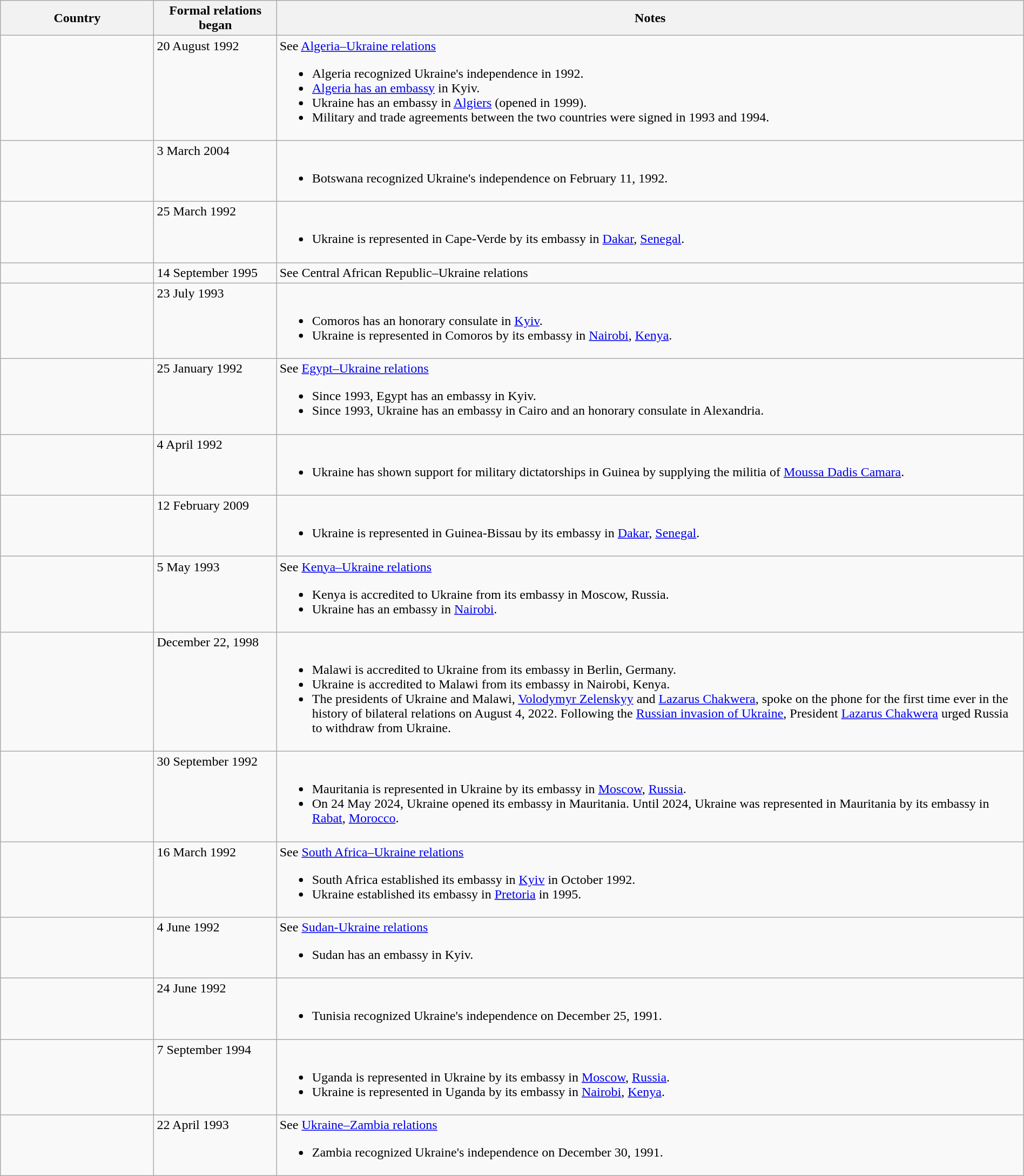<table class="wikitable sortable" style="width:100%">
<tr>
<th width="15%">Country</th>
<th width="12%">Formal relations began</th>
<th>Notes</th>
</tr>
<tr style="vertical-align:top">
<td></td>
<td>20 August 1992</td>
<td>See <a href='#'>Algeria–Ukraine relations</a><br><ul><li>Algeria recognized Ukraine's independence in 1992.</li><li><a href='#'>Algeria has an embassy</a> in Kyiv.</li><li>Ukraine has an embassy in <a href='#'>Algiers</a> (opened in 1999).</li><li>Military and trade agreements between the two countries were signed in 1993 and 1994.</li></ul></td>
</tr>
<tr style="vertical-align:top">
<td></td>
<td>3 March 2004</td>
<td><br><ul><li>Botswana recognized Ukraine's independence on February 11, 1992.</li></ul></td>
</tr>
<tr style="vertical-align:top">
<td></td>
<td>25 March 1992</td>
<td><br><ul><li>Ukraine is represented in Cape-Verde by its embassy in <a href='#'>Dakar</a>, <a href='#'>Senegal</a>.</li></ul></td>
</tr>
<tr style="vertical-align:top">
<td></td>
<td>14 September 1995</td>
<td>See Central African Republic–Ukraine relations</td>
</tr>
<tr style="vertical-align:top">
<td></td>
<td>23 July 1993</td>
<td><br><ul><li>Comoros has an honorary consulate in <a href='#'>Kyiv</a>.</li><li>Ukraine is represented in Comoros by its embassy in <a href='#'>Nairobi</a>, <a href='#'>Kenya</a>.</li></ul></td>
</tr>
<tr style="vertical-align:top">
<td></td>
<td>25 January 1992</td>
<td>See <a href='#'>Egypt–Ukraine relations</a><br><ul><li>Since 1993, Egypt has an embassy in Kyiv.</li><li>Since 1993, Ukraine has an embassy in Cairo and an honorary consulate in Alexandria.</li></ul></td>
</tr>
<tr style="vertical-align:top">
<td></td>
<td>4 April 1992</td>
<td><br><ul><li>Ukraine has shown support for military dictatorships in Guinea by supplying the militia of <a href='#'>Moussa Dadis Camara</a>.</li></ul></td>
</tr>
<tr style="vertical-align:top">
<td></td>
<td>12 February 2009</td>
<td><br><ul><li>Ukraine is represented in Guinea-Bissau by its embassy in <a href='#'>Dakar</a>, <a href='#'>Senegal</a>.</li></ul></td>
</tr>
<tr style="vertical-align:top">
<td></td>
<td>5 May 1993</td>
<td>See <a href='#'>Kenya–Ukraine relations</a><br><ul><li>Kenya is accredited to Ukraine from its embassy in Moscow, Russia.</li><li>Ukraine has an embassy in <a href='#'>Nairobi</a>.</li></ul></td>
</tr>
<tr style="vertical-align:top">
<td></td>
<td>December 22, 1998</td>
<td><br><ul><li>Malawi is accredited to Ukraine from its embassy in Berlin, Germany.</li><li>Ukraine is accredited to Malawi from its embassy in Nairobi, Kenya.</li><li>The presidents of Ukraine and Malawi, <a href='#'>Volodymyr Zelenskyy</a> and <a href='#'>Lazarus Chakwera</a>, spoke on the phone for the first time ever in the history of bilateral relations on August 4, 2022. Following the <a href='#'>Russian invasion of Ukraine</a>, President <a href='#'>Lazarus Chakwera</a> urged Russia to withdraw from Ukraine.</li></ul></td>
</tr>
<tr style="vertical-align:top">
<td></td>
<td>30 September 1992</td>
<td><br><ul><li>Mauritania is represented in Ukraine by its embassy in <a href='#'>Moscow</a>, <a href='#'>Russia</a>.</li><li>On 24 May 2024, Ukraine opened its embassy in Mauritania. Until 2024, Ukraine was represented in Mauritania by its embassy in <a href='#'>Rabat</a>, <a href='#'>Morocco</a>.</li></ul></td>
</tr>
<tr style="vertical-align:top">
<td></td>
<td>16 March 1992</td>
<td>See <a href='#'>South Africa–Ukraine relations</a><br><ul><li>South Africa established its embassy in <a href='#'>Kyiv</a> in October 1992.</li><li>Ukraine established its embassy in <a href='#'>Pretoria</a> in 1995.</li></ul></td>
</tr>
<tr style="vertical-align:top">
<td></td>
<td>4 June 1992</td>
<td>See <a href='#'>Sudan-Ukraine relations</a><br><ul><li>Sudan has an embassy in Kyiv.</li></ul></td>
</tr>
<tr style="vertical-align:top">
<td></td>
<td>24 June 1992</td>
<td><br><ul><li>Tunisia recognized Ukraine's independence on December 25, 1991.</li></ul></td>
</tr>
<tr style="vertical-align:top">
<td></td>
<td>7 September 1994</td>
<td><br><ul><li>Uganda is represented in Ukraine by its embassy in <a href='#'>Moscow</a>, <a href='#'>Russia</a>.</li><li>Ukraine is represented in Uganda by its embassy in <a href='#'>Nairobi</a>, <a href='#'>Kenya</a>.</li></ul></td>
</tr>
<tr style="vertical-align:top">
<td></td>
<td>22 April 1993</td>
<td>See <a href='#'>Ukraine–Zambia relations</a><br><ul><li>Zambia recognized Ukraine's independence on December 30, 1991.</li></ul></td>
</tr>
</table>
